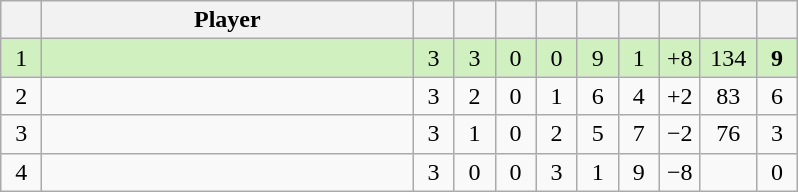<table class="wikitable" style="text-align:center; margin: 1em auto 1em auto, align:left">
<tr>
<th width=20></th>
<th width=240>Player</th>
<th width=20></th>
<th width=20></th>
<th width=20></th>
<th width=20></th>
<th width=20></th>
<th width=20></th>
<th width=20></th>
<th width=30></th>
<th width=20></th>
</tr>
<tr style="background:#D0F0C0;">
<td>1</td>
<td align=left></td>
<td>3</td>
<td>3</td>
<td>0</td>
<td>0</td>
<td>9</td>
<td>1</td>
<td>+8</td>
<td>134</td>
<td><strong>9</strong></td>
</tr>
<tr style=>
<td>2</td>
<td align=left></td>
<td>3</td>
<td>2</td>
<td>0</td>
<td>1</td>
<td>6</td>
<td>4</td>
<td>+2</td>
<td>83</td>
<td>6</td>
</tr>
<tr style=>
<td>3</td>
<td align=left></td>
<td>3</td>
<td>1</td>
<td>0</td>
<td>2</td>
<td>5</td>
<td>7</td>
<td>−2</td>
<td>76</td>
<td>3</td>
</tr>
<tr style=>
<td>4</td>
<td align=left></td>
<td>3</td>
<td>0</td>
<td>0</td>
<td>3</td>
<td>1</td>
<td>9</td>
<td>−8</td>
<td></td>
<td>0</td>
</tr>
</table>
